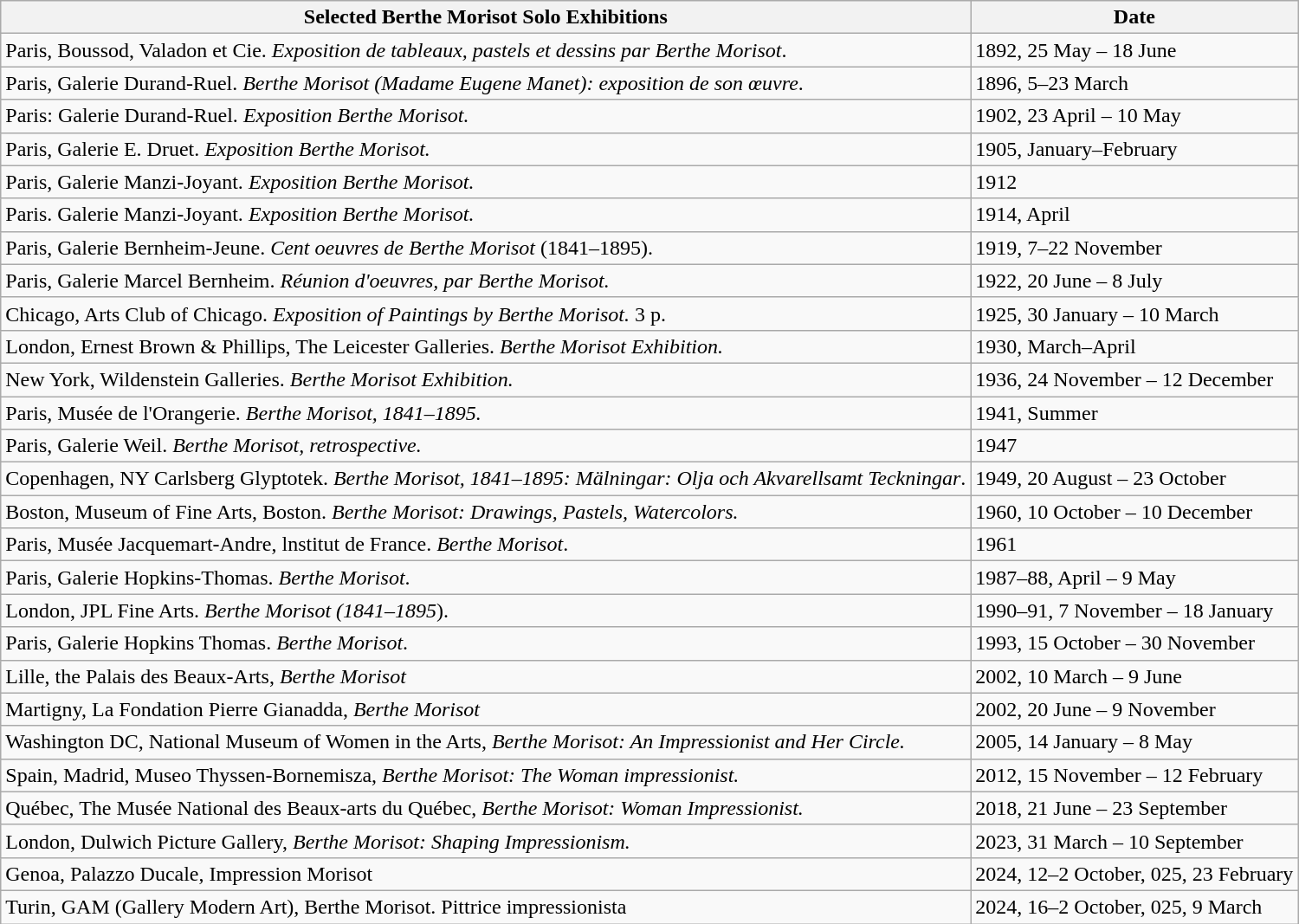<table class="wikitable">
<tr>
<th>Selected Berthe Morisot Solo Exhibitions</th>
<th>Date</th>
</tr>
<tr>
<td>Paris, Boussod, Valadon et Cie. <em>Exposition de tableaux, pastels et dessins par Berthe Morisot</em>.</td>
<td>1892, 25 May – 18 June</td>
</tr>
<tr>
<td>Paris, Galerie Durand-Ruel. <em>Berthe Morisot (Madame Eugene Manet): exposition de son œuvre</em>.</td>
<td>1896, 5–23 March</td>
</tr>
<tr>
<td>Paris: Galerie Durand-Ruel. <em>Exposition Berthe Morisot.</em></td>
<td>1902, 23 April – 10 May</td>
</tr>
<tr>
<td>Paris, Galerie E. Druet. <em>Exposition Berthe Morisot.</em></td>
<td>1905, January–February</td>
</tr>
<tr>
<td>Paris, Galerie Manzi-Joyant. <em>Exposition Berthe Morisot.</em></td>
<td>1912</td>
</tr>
<tr>
<td>Paris. Galerie Manzi-Joyant. <em>Exposition Berthe Morisot.</em></td>
<td>1914, April</td>
</tr>
<tr>
<td>Paris, Galerie Bernheim-Jeune. <em>Cent oeuvres de Berthe Morisot</em> (1841–1895).</td>
<td>1919, 7–22 November</td>
</tr>
<tr>
<td>Paris, Galerie Marcel Bernheim. <em>Réunion d'oeuvres, par Berthe Morisot.</em></td>
<td>1922, 20 June – 8 July</td>
</tr>
<tr>
<td>Chicago, Arts Club of Chicago. <em>Exposition of Paintings by Berthe Morisot.</em> 3 p.</td>
<td>1925, 30 January – 10 March</td>
</tr>
<tr>
<td>London, Ernest Brown & Phillips, The Leicester Galleries. <em>Berthe Morisot Exhibition.</em></td>
<td>1930, March–April</td>
</tr>
<tr>
<td>New York, Wildenstein Galleries. <em>Berthe Morisot Exhibition.</em></td>
<td>1936, 24 November – 12 December</td>
</tr>
<tr>
<td>Paris, Musée de l'Orangerie. <em>Berthe Morisot, 1841–1895.</em></td>
<td>1941, Summer</td>
</tr>
<tr>
<td>Paris, Galerie Weil. <em>Berthe Morisot, retrospective.</em></td>
<td>1947</td>
</tr>
<tr>
<td>Copenhagen, NY Carlsberg Glyptotek. <em>Berthe Morisot, 1841–1895: Mälningar: Olja och Akvarellsamt Teckningar</em>.</td>
<td>1949, 20 August – 23 October</td>
</tr>
<tr>
<td>Boston, Museum of Fine Arts, Boston. <em>Berthe Morisot: Drawings, Pastels, Watercolors.</em></td>
<td>1960, 10 October – 10 December</td>
</tr>
<tr>
<td>Paris, Musée Jacquemart-Andre, lnstitut de France. <em>Berthe Morisot</em>.</td>
<td>1961</td>
</tr>
<tr>
<td>Paris, Galerie Hopkins-Thomas. <em>Berthe Morisot</em>.</td>
<td>1987–88, April – 9 May</td>
</tr>
<tr>
<td>London, JPL Fine Arts. <em>Berthe Morisot (1841–1895</em>).</td>
<td>1990–91, 7 November – 18 January</td>
</tr>
<tr>
<td>Paris, Galerie Hopkins Thomas. <em>Berthe Morisot</em>.</td>
<td>1993, 15 October – 30 November</td>
</tr>
<tr>
<td>Lille, the Palais des Beaux-Arts, <em>Berthe Morisot</em></td>
<td>2002, 10 March – 9 June</td>
</tr>
<tr>
<td>Martigny, La Fondation Pierre Gianadda, <em>Berthe Morisot</em></td>
<td>2002, 20 June – 9 November</td>
</tr>
<tr>
<td>Washington DC, National Museum of Women in the Arts, <em>Berthe Morisot:  An Impressionist and Her Circle.</em></td>
<td>2005, 14 January – 8 May</td>
</tr>
<tr>
<td>Spain, Madrid, Museo Thyssen-Bornemisza, <em>Berthe Morisot: The Woman impressionist.</em></td>
<td>2012, 15 November – 12 February</td>
</tr>
<tr>
<td>Québec, The Musée National des Beaux-arts du Québec, <em>Berthe Morisot: Woman Impressionist.</em></td>
<td>2018, 21 June – 23 September</td>
</tr>
<tr>
<td>London, Dulwich Picture Gallery, <em>Berthe Morisot: Shaping Impressionism.</em></td>
<td>2023, 31 March – 10 September</td>
</tr>
<tr>
<td>Genoa, Palazzo Ducale, Impression Morisot</td>
<td>2024, 12–2 October, 025, 23 February</td>
</tr>
<tr>
<td>Turin, GAM (Gallery Modern Art), Berthe Morisot. Pittrice impressionista</td>
<td>2024, 16–2 October, 025, 9 March</td>
</tr>
</table>
